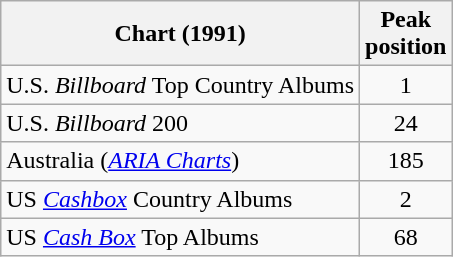<table class="wikitable sortable plainrowheaders">
<tr>
<th>Chart (1991)</th>
<th>Peak<br>position</th>
</tr>
<tr>
<td>U.S. <em>Billboard</em> Top Country Albums</td>
<td align="center">1</td>
</tr>
<tr>
<td>U.S. <em>Billboard</em> 200</td>
<td align="center">24</td>
</tr>
<tr>
<td>Australia (<em><a href='#'>ARIA Charts</a></em>)</td>
<td align="center">185</td>
</tr>
<tr>
<td>US <em><a href='#'>Cashbox</a></em> Country Albums</td>
<td align="center">2</td>
</tr>
<tr>
<td>US <em><a href='#'>Cash Box</a></em> Top Albums </td>
<td align="center">68</td>
</tr>
</table>
